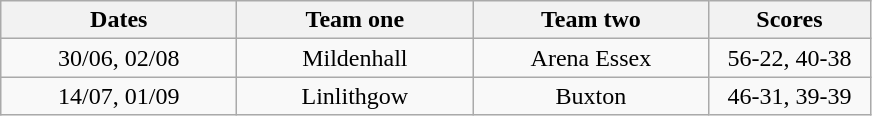<table class="wikitable" style="text-align: center">
<tr>
<th width=150>Dates</th>
<th width=150>Team one</th>
<th width=150>Team two</th>
<th width=100>Scores</th>
</tr>
<tr>
<td>30/06, 02/08</td>
<td>Mildenhall</td>
<td>Arena Essex</td>
<td>56-22, 40-38</td>
</tr>
<tr>
<td>14/07, 01/09</td>
<td>Linlithgow</td>
<td>Buxton</td>
<td>46-31, 39-39</td>
</tr>
</table>
